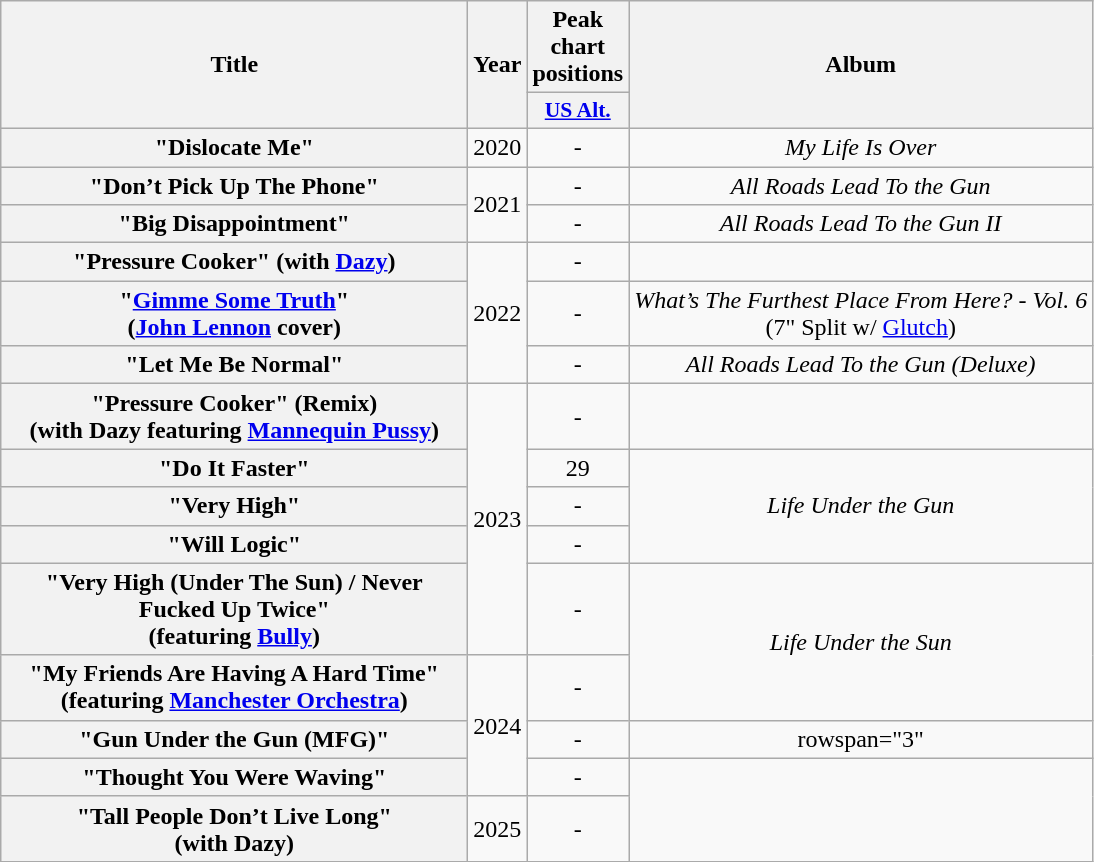<table class="wikitable plainrowheaders" style="text-align:center;">
<tr>
<th scope="col" rowspan="2" style="width:19em;">Title</th>
<th scope="col" rowspan="2">Year</th>
<th scope="col" colspan="1">Peak chart positions</th>
<th scope="col" rowspan="2">Album</th>
</tr>
<tr>
<th scope="col" style="width:3em;font-size:90%;"><a href='#'>US Alt.</a></th>
</tr>
<tr>
<th scope="row">"Dislocate Me"</th>
<td>2020</td>
<td>-</td>
<td><em>My Life Is Over</em></td>
</tr>
<tr>
<th scope="row">"Don’t Pick Up The Phone"</th>
<td rowspan="2">2021</td>
<td>-</td>
<td><em>All Roads Lead To the Gun</em></td>
</tr>
<tr>
<th scope="row">"Big Disappointment"</th>
<td>-</td>
<td><em>All Roads Lead To the Gun II</em></td>
</tr>
<tr>
<th scope="row">"Pressure Cooker" <span>(with <a href='#'>Dazy</a>)</span></th>
<td rowspan="3">2022</td>
<td>-</td>
<td></td>
</tr>
<tr>
<th scope="row">"<a href='#'>Gimme Some Truth</a>" <br><span>(<a href='#'>John Lennon</a> cover)</span></th>
<td>-</td>
<td><em>What’s The Furthest Place From Here? - Vol. 6</em> <br><span>(7" Split w/ <a href='#'>Glutch</a>)</span></td>
</tr>
<tr>
<th scope="row">"Let Me Be Normal"</th>
<td>-</td>
<td><em>All Roads Lead To the Gun (Deluxe)</em></td>
</tr>
<tr>
<th scope="row">"Pressure Cooker" (Remix) <br><span>(with Dazy featuring <a href='#'>Mannequin Pussy</a>)</span></th>
<td rowspan="5">2023</td>
<td>-</td>
<td></td>
</tr>
<tr>
<th scope="row">"Do It Faster"</th>
<td>29</td>
<td rowspan="3"><em>Life Under the Gun</em></td>
</tr>
<tr>
<th scope="row">"Very High"</th>
<td>-</td>
</tr>
<tr>
<th scope="row">"Will Logic"</th>
<td>-</td>
</tr>
<tr>
<th scope="row">"Very High (Under The Sun) / Never Fucked Up Twice"<span> <br>(featuring <a href='#'>Bully</a>)</span></th>
<td>-</td>
<td rowspan="2"><em>Life Under the Sun</em></td>
</tr>
<tr>
<th scope="row">"My Friends Are Having A Hard Time" <br><span>(featuring <a href='#'>Manchester Orchestra</a>)</span></th>
<td rowspan="3">2024</td>
<td>-</td>
</tr>
<tr>
<th scope="row">"Gun Under the Gun (MFG)"</th>
<td>-</td>
<td>rowspan="3" </td>
</tr>
<tr>
<th scope="row">"Thought You Were Waving"</th>
<td>-</td>
</tr>
<tr>
<th scope="row">"Tall People Don’t Live Long" <br><span>(with Dazy)</span></th>
<td>2025</td>
<td>-</td>
</tr>
<tr>
</tr>
</table>
